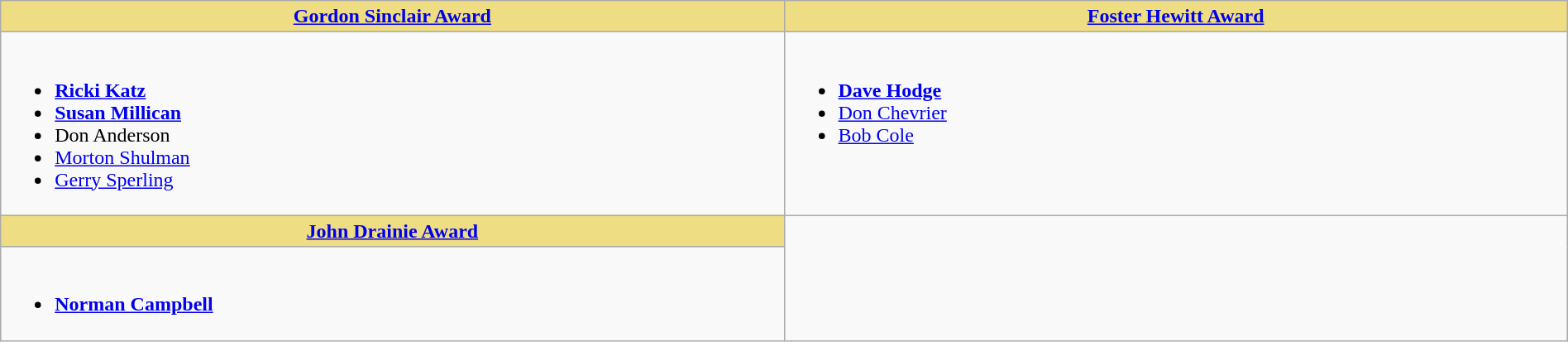<table class=wikitable width="100%">
<tr>
<th style="background:#EEDD82; width:50%"><a href='#'>Gordon Sinclair Award</a></th>
<th style="background:#EEDD82; width:50%"><a href='#'>Foster Hewitt Award</a></th>
</tr>
<tr>
<td valign="top"><br><ul><li> <strong><a href='#'>Ricki Katz</a></strong></li><li> <strong><a href='#'>Susan Millican</a></strong></li><li>Don Anderson</li><li><a href='#'>Morton Shulman</a></li><li><a href='#'>Gerry Sperling</a></li></ul></td>
<td valign="top"><br><ul><li> <strong><a href='#'>Dave Hodge</a></strong></li><li><a href='#'>Don Chevrier</a></li><li><a href='#'>Bob Cole</a></li></ul></td>
</tr>
<tr>
<th style="background:#EEDD82; width:50%"><a href='#'>John Drainie Award</a></th>
</tr>
<tr>
<td valign="top"><br><ul><li> <strong><a href='#'>Norman Campbell</a></strong></li></ul></td>
</tr>
</table>
